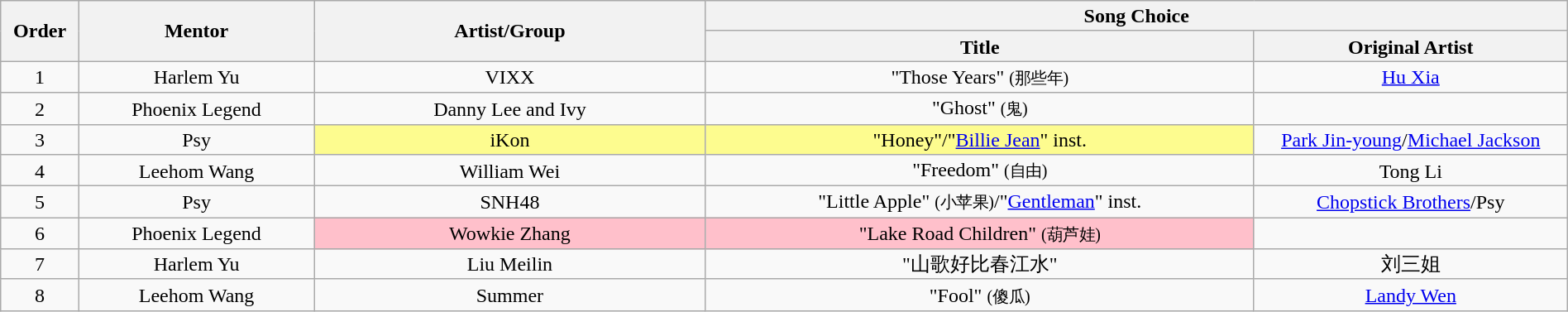<table class="wikitable" style="text-align:center; line-height:17px; font-size:100%; width:100%;">
<tr>
<th scope="col" rowspan="2" width="05%">Order</th>
<th scope="col" rowspan="2" width="15%">Mentor</th>
<th scope="col" rowspan="2" width="25%">Artist/Group</th>
<th scope="col" colspan="2">Song Choice</th>
</tr>
<tr>
<th scope="col" width="35%">Title</th>
<th scope="col" width="20%">Original Artist</th>
</tr>
<tr>
<td scope="row">1</td>
<td scope="row">Harlem Yu</td>
<td scope="row">VIXX</td>
<td scope="row">"Those Years" <small>(那些年)</small></td>
<td scope="row"><a href='#'>Hu Xia</a></td>
</tr>
<tr>
<td scope="row">2</td>
<td scope="row">Phoenix Legend</td>
<td scope="row">Danny Lee and Ivy</td>
<td scope="row">"Ghost" <small>(鬼)</small></td>
<td scope="row"></td>
</tr>
<tr>
<td scope="row">3</td>
<td scope="row">Psy</td>
<td style="background:#fdfc8f; scope:row">iKon</td>
<td style="background:#fdfc8f; scope:row">"Honey"/"<a href='#'>Billie Jean</a>" inst.</td>
<td scope="row"><a href='#'>Park Jin-young</a>/<a href='#'>Michael Jackson</a></td>
</tr>
<tr>
<td scope="row">4</td>
<td scope="row">Leehom Wang</td>
<td scope="row">William Wei</td>
<td scope="row">"Freedom" <small>(自由)</small></td>
<td scope="row">Tong Li</td>
</tr>
<tr>
<td scope="row">5</td>
<td scope="row">Psy</td>
<td scope="row">SNH48</td>
<td scope="row">"Little Apple" <small>(小苹果)</small>/"<a href='#'>Gentleman</a>" inst.</td>
<td scope="row"><a href='#'>Chopstick Brothers</a>/Psy</td>
</tr>
<tr>
<td scope="row">6</td>
<td scope="row">Phoenix Legend</td>
<td style="background:pink; scope:row">Wowkie Zhang</td>
<td style="background:pink; scope:row">"Lake Road Children" <small>(葫芦娃)</small></td>
<td scope="row"></td>
</tr>
<tr>
<td scope="row">7</td>
<td scope="row">Harlem Yu</td>
<td scope="row">Liu Meilin</td>
<td scope="row">"山歌好比春江水"</td>
<td scope="row">刘三姐</td>
</tr>
<tr>
<td scope="row">8</td>
<td scope="row">Leehom Wang</td>
<td scope="row">Summer</td>
<td scope="row">"Fool" <small>(傻瓜)</small></td>
<td scope="row"><a href='#'>Landy Wen</a></td>
</tr>
</table>
